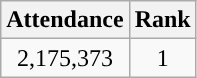<table class="wikitable sortable">
<tr>
<th>Attendance</th>
<th>Rank</th>
</tr>
<tr align="center">
<td>2,175,373</td>
<td>1</td>
</tr>
</table>
